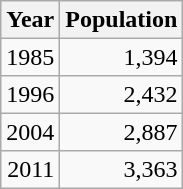<table class="wikitable" style="line-height:1.1em;">
<tr>
<th>Year</th>
<th>Population</th>
</tr>
<tr align="right">
<td>1985</td>
<td>1,394</td>
</tr>
<tr align="right">
<td>1996</td>
<td>2,432</td>
</tr>
<tr align="right">
<td>2004</td>
<td>2,887</td>
</tr>
<tr align="right">
<td>2011</td>
<td>3,363</td>
</tr>
</table>
